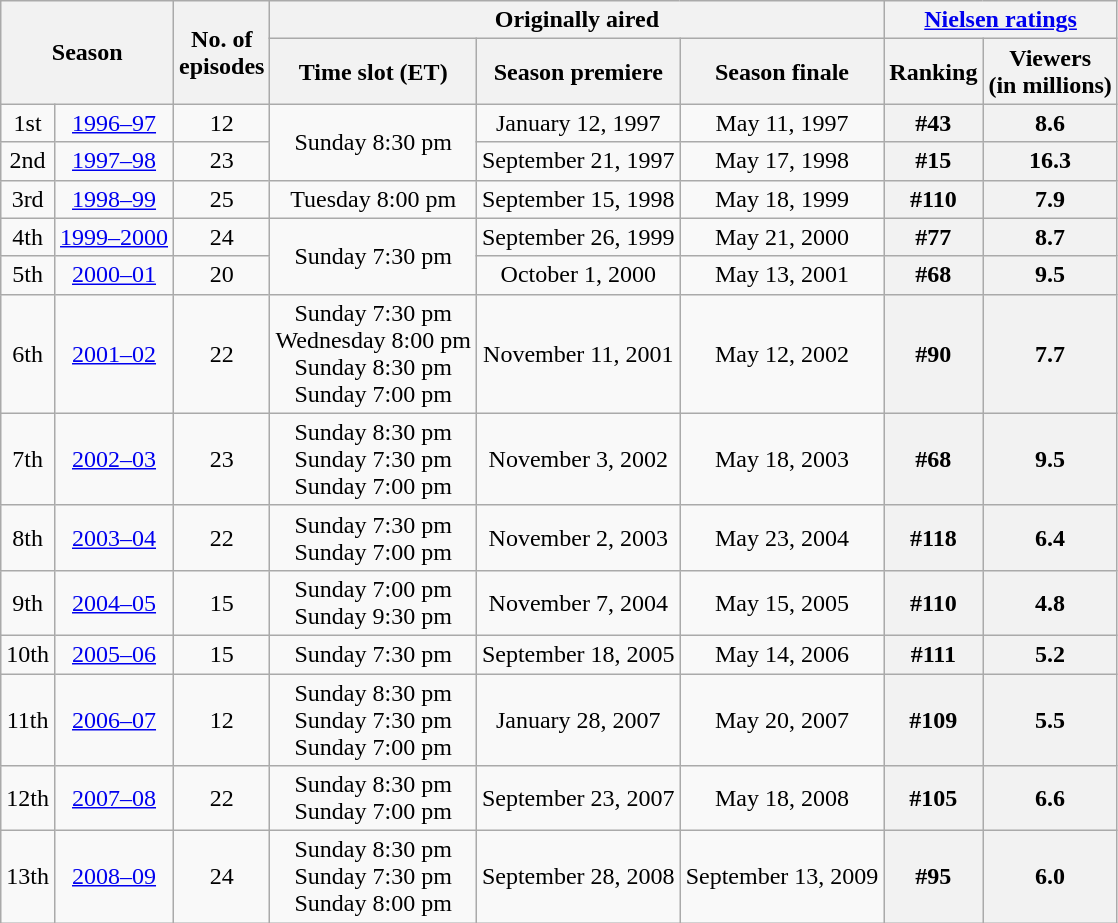<table class="wikitable" style="text-align:center;">
<tr>
<th rowspan="2" colspan="2">Season</th>
<th rowspan="2">No. of<br>episodes</th>
<th colspan="3">Originally aired</th>
<th colspan="2"><a href='#'>Nielsen ratings</a></th>
</tr>
<tr>
<th>Time slot (ET)</th>
<th>Season premiere</th>
<th>Season finale</th>
<th>Ranking</th>
<th>Viewers<br>(in millions)</th>
</tr>
<tr>
<td>1st</td>
<td><a href='#'>1996–97</a></td>
<td>12</td>
<td rowspan="2">Sunday 8:30 pm</td>
<td>January 12, 1997</td>
<td>May 11, 1997</td>
<th>#43</th>
<th>8.6</th>
</tr>
<tr style="background:#f9f9f9;">
<td>2nd</td>
<td><a href='#'>1997–98</a></td>
<td>23</td>
<td>September 21, 1997</td>
<td>May 17, 1998</td>
<th>#15</th>
<th>16.3</th>
</tr>
<tr style="background:#f9f9f9;">
<td>3rd</td>
<td><a href='#'>1998–99</a></td>
<td>25</td>
<td>Tuesday 8:00 pm</td>
<td>September 15, 1998</td>
<td>May 18, 1999</td>
<th>#110</th>
<th>7.9</th>
</tr>
<tr style="background:#f9f9f9;">
<td>4th</td>
<td><a href='#'>1999–2000</a></td>
<td>24</td>
<td rowspan="2">Sunday 7:30 pm</td>
<td>September 26, 1999</td>
<td>May 21, 2000</td>
<th>#77</th>
<th>8.7</th>
</tr>
<tr style="background:#f9f9f9;">
<td>5th</td>
<td><a href='#'>2000–01</a></td>
<td>20</td>
<td>October 1, 2000</td>
<td>May 13, 2001</td>
<th>#68</th>
<th>9.5</th>
</tr>
<tr style="background:#f9f9f9;">
<td>6th</td>
<td><a href='#'>2001–02</a></td>
<td>22</td>
<td>Sunday 7:30 pm <br>Wednesday 8:00 pm <br>Sunday 8:30 pm <br>Sunday 7:00 pm </td>
<td>November 11, 2001</td>
<td>May 12, 2002</td>
<th>#90</th>
<th>7.7</th>
</tr>
<tr style="background:#f9f9f9;">
<td>7th</td>
<td><a href='#'>2002–03</a></td>
<td>23</td>
<td>Sunday 8:30 pm <br>Sunday 7:30 pm <br>Sunday 7:00 pm </td>
<td>November 3, 2002</td>
<td>May 18, 2003</td>
<th>#68</th>
<th>9.5</th>
</tr>
<tr style="background:#f9f9f9;">
<td>8th</td>
<td><a href='#'>2003–04</a></td>
<td>22</td>
<td>Sunday 7:30 pm <br>Sunday 7:00 pm </td>
<td>November 2, 2003</td>
<td>May 23, 2004</td>
<th>#118</th>
<th>6.4</th>
</tr>
<tr style="background:#f9f9f9;">
<td>9th</td>
<td><a href='#'>2004–05</a></td>
<td>15</td>
<td>Sunday 7:00 pm <br>Sunday 9:30 pm </td>
<td>November 7, 2004</td>
<td>May 15, 2005</td>
<th>#110</th>
<th>4.8</th>
</tr>
<tr style="background:#f9f9f9;">
<td>10th</td>
<td><a href='#'>2005–06</a></td>
<td>15</td>
<td>Sunday 7:30 pm</td>
<td>September 18, 2005</td>
<td>May 14, 2006</td>
<th>#111</th>
<th>5.2</th>
</tr>
<tr style="background:#f9f9f9;">
<td>11th</td>
<td><a href='#'>2006–07</a></td>
<td>12</td>
<td>Sunday 8:30 pm <br>Sunday 7:30 pm <br>Sunday 7:00 pm </td>
<td>January 28, 2007</td>
<td>May 20, 2007</td>
<th>#109</th>
<th>5.5</th>
</tr>
<tr style="background:#f9f9f9;">
<td>12th</td>
<td><a href='#'>2007–08</a></td>
<td>22</td>
<td>Sunday 8:30 pm <br>Sunday 7:00 pm </td>
<td>September 23, 2007</td>
<td>May 18, 2008</td>
<th>#105</th>
<th>6.6</th>
</tr>
<tr style="background:#f9f9f9;">
<td>13th</td>
<td><a href='#'>2008–09</a></td>
<td>24</td>
<td>Sunday 8:30 pm <br>Sunday 7:30 pm <br>Sunday 8:00 pm </td>
<td>September 28, 2008</td>
<td>September 13, 2009</td>
<th>#95</th>
<th>6.0</th>
</tr>
</table>
